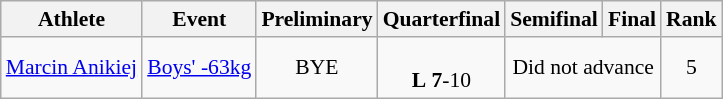<table class="wikitable" style="text-align:left; font-size:90%">
<tr>
<th>Athlete</th>
<th>Event</th>
<th>Preliminary</th>
<th>Quarterfinal</th>
<th>Semifinal</th>
<th>Final</th>
<th>Rank</th>
</tr>
<tr>
<td><a href='#'>Marcin Anikiej</a></td>
<td><a href='#'>Boys' -63kg</a></td>
<td align=center>BYE</td>
<td align=center> <br> <strong>L</strong> <strong>7</strong>-10</td>
<td align=center colspan=2>Did not advance</td>
<td align=center>5</td>
</tr>
</table>
